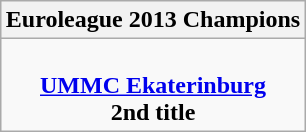<table class=wikitable style="text-align:center; margin:auto">
<tr>
<th>Euroleague 2013 Champions</th>
</tr>
<tr>
<td><br> <strong><a href='#'>UMMC Ekaterinburg</a></strong> <br> <strong>2nd title</strong></td>
</tr>
</table>
